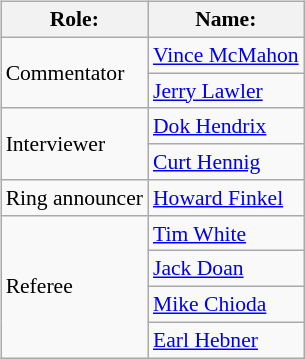<table class=wikitable style="font-size:90%; margin: 0.5em 1em 0.5em 0; float: right; clear: right;">
<tr>
<th>Role:</th>
<th>Name:</th>
</tr>
<tr>
<td rowspan=2>Commentator</td>
<td><a href='#'>Vince McMahon</a></td>
</tr>
<tr>
<td><a href='#'>Jerry Lawler</a></td>
</tr>
<tr>
<td rowspan=2>Interviewer</td>
<td><a href='#'>Dok Hendrix</a></td>
</tr>
<tr>
<td><a href='#'>Curt Hennig</a></td>
</tr>
<tr>
<td rowspan=1>Ring announcer</td>
<td><a href='#'>Howard Finkel</a></td>
</tr>
<tr>
<td rowspan=4>Referee</td>
<td><a href='#'>Tim White</a></td>
</tr>
<tr>
<td><a href='#'>Jack Doan</a></td>
</tr>
<tr>
<td><a href='#'>Mike Chioda</a></td>
</tr>
<tr>
<td><a href='#'>Earl Hebner</a></td>
</tr>
</table>
